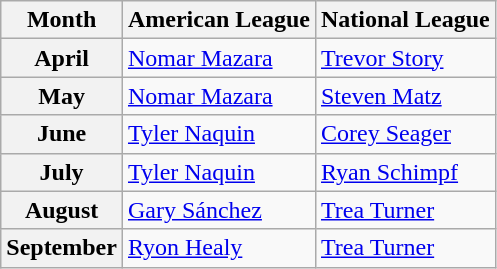<table class="wikitable">
<tr>
<th>Month</th>
<th>American League</th>
<th>National League</th>
</tr>
<tr>
<th>April</th>
<td><a href='#'>Nomar Mazara</a></td>
<td><a href='#'>Trevor Story</a></td>
</tr>
<tr>
<th>May</th>
<td><a href='#'>Nomar Mazara</a></td>
<td><a href='#'>Steven Matz</a></td>
</tr>
<tr>
<th>June</th>
<td><a href='#'>Tyler Naquin</a></td>
<td><a href='#'>Corey Seager</a></td>
</tr>
<tr>
<th>July</th>
<td><a href='#'>Tyler Naquin</a></td>
<td><a href='#'>Ryan Schimpf</a></td>
</tr>
<tr>
<th>August</th>
<td><a href='#'>Gary Sánchez</a></td>
<td><a href='#'>Trea Turner</a></td>
</tr>
<tr>
<th>September</th>
<td><a href='#'>Ryon Healy</a></td>
<td><a href='#'>Trea Turner</a></td>
</tr>
</table>
